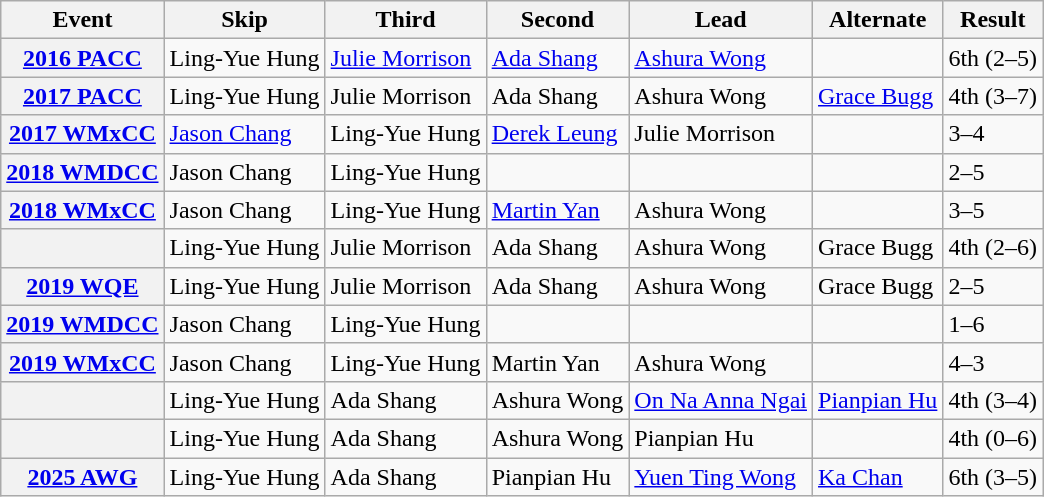<table class="wikitable">
<tr>
<th scope="col">Event</th>
<th scope="col">Skip</th>
<th scope="col">Third</th>
<th scope="col">Second</th>
<th scope="col">Lead</th>
<th scope="col">Alternate</th>
<th scope="col">Result</th>
</tr>
<tr>
<th scope="row"><a href='#'>2016 PACC</a></th>
<td>Ling-Yue Hung</td>
<td><a href='#'>Julie Morrison</a></td>
<td><a href='#'>Ada Shang</a></td>
<td><a href='#'>Ashura Wong</a></td>
<td></td>
<td>6th (2–5)</td>
</tr>
<tr>
<th scope="row"><a href='#'>2017 PACC</a></th>
<td>Ling-Yue Hung</td>
<td>Julie Morrison</td>
<td>Ada Shang</td>
<td>Ashura Wong</td>
<td><a href='#'>Grace Bugg</a></td>
<td>4th (3–7)</td>
</tr>
<tr>
<th scope="row"><a href='#'>2017 WMxCC</a></th>
<td><a href='#'>Jason Chang</a></td>
<td>Ling-Yue Hung</td>
<td><a href='#'>Derek Leung</a></td>
<td>Julie Morrison</td>
<td></td>
<td>3–4</td>
</tr>
<tr>
<th scope="row"><a href='#'>2018 WMDCC</a></th>
<td>Jason Chang</td>
<td>Ling-Yue Hung</td>
<td></td>
<td></td>
<td></td>
<td>2–5</td>
</tr>
<tr>
<th scope="row"><a href='#'>2018 WMxCC</a></th>
<td>Jason Chang</td>
<td>Ling-Yue Hung</td>
<td><a href='#'>Martin Yan</a></td>
<td>Ashura Wong</td>
<td></td>
<td>3–5</td>
</tr>
<tr>
<th scope="row"></th>
<td>Ling-Yue Hung</td>
<td>Julie Morrison</td>
<td>Ada Shang</td>
<td>Ashura Wong</td>
<td>Grace Bugg</td>
<td>4th (2–6)</td>
</tr>
<tr>
<th scope="row"><a href='#'>2019 WQE</a></th>
<td>Ling-Yue Hung</td>
<td>Julie Morrison</td>
<td>Ada Shang</td>
<td>Ashura Wong</td>
<td>Grace Bugg</td>
<td>2–5</td>
</tr>
<tr>
<th scope="row"><a href='#'>2019 WMDCC</a></th>
<td>Jason Chang</td>
<td>Ling-Yue Hung</td>
<td></td>
<td></td>
<td></td>
<td>1–6</td>
</tr>
<tr>
<th scope="row"><a href='#'>2019 WMxCC</a></th>
<td>Jason Chang</td>
<td>Ling-Yue Hung</td>
<td>Martin Yan</td>
<td>Ashura Wong</td>
<td></td>
<td>4–3</td>
</tr>
<tr>
<th scope="row"></th>
<td>Ling-Yue Hung</td>
<td>Ada Shang</td>
<td>Ashura Wong</td>
<td><a href='#'>On Na Anna Ngai</a></td>
<td><a href='#'>Pianpian Hu</a></td>
<td>4th (3–4)</td>
</tr>
<tr>
<th scope="row"></th>
<td>Ling-Yue Hung</td>
<td>Ada Shang</td>
<td>Ashura Wong</td>
<td>Pianpian Hu</td>
<td></td>
<td>4th (0–6)</td>
</tr>
<tr>
<th scope="row"><a href='#'>2025 AWG</a></th>
<td>Ling-Yue Hung</td>
<td>Ada Shang</td>
<td>Pianpian Hu</td>
<td><a href='#'>Yuen Ting Wong</a></td>
<td><a href='#'>Ka Chan</a></td>
<td>6th (3–5)</td>
</tr>
</table>
